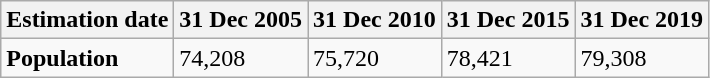<table class="wikitable">
<tr>
<th>Estimation date</th>
<th>31 Dec 2005</th>
<th>31 Dec 2010</th>
<th>31 Dec 2015</th>
<th>31 Dec 2019</th>
</tr>
<tr>
<td><strong>Population</strong></td>
<td>74,208</td>
<td>75,720</td>
<td>78,421</td>
<td>79,308</td>
</tr>
</table>
